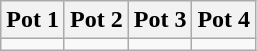<table class="wikitable">
<tr>
<th width="25%">Pot 1</th>
<th width="25%">Pot 2</th>
<th width="25%">Pot 3</th>
<th width="25%">Pot 4</th>
</tr>
<tr>
<td></td>
<td></td>
<td></td>
<td></td>
</tr>
</table>
